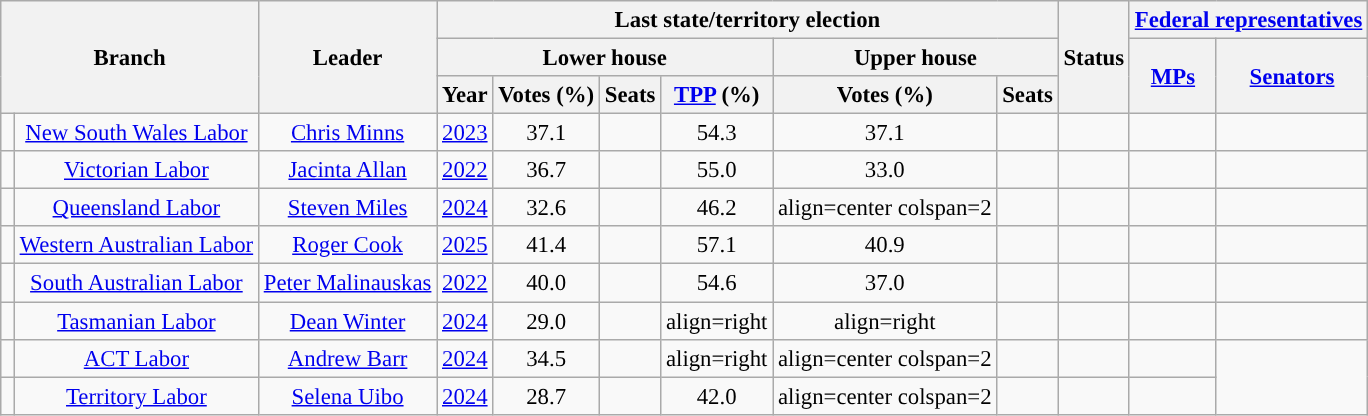<table class="wikitable" style="font-size:95%; text-align: center;">
<tr>
<th colspan=2 rowspan=3>Branch</th>
<th rowspan=3>Leader</th>
<th colspan=6>Last state/territory election</th>
<th rowspan=3>Status</th>
<th colspan="2"><a href='#'>Federal representatives</a></th>
</tr>
<tr>
<th colspan=4>Lower house</th>
<th colspan=2>Upper house</th>
<th rowspan="2"><a href='#'>MPs</a></th>
<th rowspan="2"><a href='#'>Senators</a></th>
</tr>
<tr>
<th>Year</th>
<th>Votes (%)</th>
<th>Seats</th>
<th><a href='#'>TPP</a> (%)</th>
<th>Votes (%)</th>
<th>Seats</th>
</tr>
<tr>
<td style="width:2px;background:"></td>
<td><a href='#'>New South Wales Labor</a></td>
<td><a href='#'>Chris Minns</a> <br> </td>
<td><a href='#'>2023</a></td>
<td>37.1</td>
<td></td>
<td>54.3</td>
<td>37.1</td>
<td></td>
<td></td>
<td></td>
<td></td>
</tr>
<tr>
<td style="width:2px;background:"></td>
<td><a href='#'>Victorian Labor</a></td>
<td><a href='#'>Jacinta Allan</a> <br> </td>
<td><a href='#'>2022</a></td>
<td>36.7</td>
<td></td>
<td>55.0</td>
<td>33.0</td>
<td></td>
<td></td>
<td></td>
<td></td>
</tr>
<tr>
<td style="width:2px;background:"></td>
<td><a href='#'>Queensland Labor</a></td>
<td><a href='#'>Steven Miles</a> <br> </td>
<td><a href='#'>2024</a></td>
<td>32.6</td>
<td></td>
<td>46.2</td>
<td>align=center colspan=2 </td>
<td></td>
<td></td>
<td></td>
</tr>
<tr>
<td style="width:2px;background:"></td>
<td><a href='#'>Western Australian Labor</a></td>
<td><a href='#'>Roger Cook</a> <br> </td>
<td><a href='#'>2025</a></td>
<td>41.4</td>
<td></td>
<td>57.1</td>
<td>40.9</td>
<td></td>
<td></td>
<td></td>
<td></td>
</tr>
<tr>
<td style="width:2px;background:"></td>
<td><a href='#'>South Australian Labor</a></td>
<td><a href='#'>Peter Malinauskas</a> <br> </td>
<td><a href='#'>2022</a></td>
<td>40.0</td>
<td></td>
<td>54.6</td>
<td>37.0</td>
<td></td>
<td></td>
<td></td>
<td></td>
</tr>
<tr>
<td style="width:2px;background:"></td>
<td><a href='#'>Tasmanian Labor</a></td>
<td><a href='#'>Dean Winter</a> <br> </td>
<td><a href='#'>2024</a></td>
<td>29.0</td>
<td></td>
<td>align=right </td>
<td>align=right </td>
<td></td>
<td></td>
<td></td>
<td></td>
</tr>
<tr>
<td style="width:2px;background:"></td>
<td><a href='#'>ACT Labor</a></td>
<td><a href='#'>Andrew Barr</a></td>
<td><a href='#'>2024</a></td>
<td>34.5</td>
<td></td>
<td>align=right </td>
<td>align=center colspan=2 </td>
<td></td>
<td></td>
<td></td>
</tr>
<tr>
<td style="width:2px;background:"></td>
<td><a href='#'>Territory Labor</a></td>
<td><a href='#'>Selena Uibo</a> <br> </td>
<td><a href='#'>2024</a></td>
<td>28.7</td>
<td></td>
<td>42.0</td>
<td>align=center colspan=2 </td>
<td></td>
<td></td>
<td></td>
</tr>
</table>
